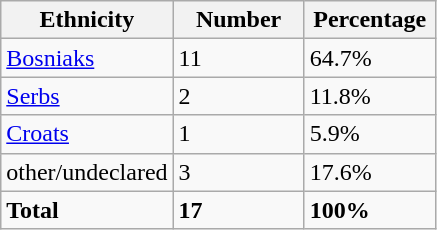<table class="wikitable">
<tr>
<th width="100px">Ethnicity</th>
<th width="80px">Number</th>
<th width="80px">Percentage</th>
</tr>
<tr>
<td><a href='#'>Bosniaks</a></td>
<td>11</td>
<td>64.7%</td>
</tr>
<tr>
<td><a href='#'>Serbs</a></td>
<td>2</td>
<td>11.8%</td>
</tr>
<tr>
<td><a href='#'>Croats</a></td>
<td>1</td>
<td>5.9%</td>
</tr>
<tr>
<td>other/undeclared</td>
<td>3</td>
<td>17.6%</td>
</tr>
<tr>
<td><strong>Total</strong></td>
<td><strong>17</strong></td>
<td><strong>100%</strong></td>
</tr>
</table>
